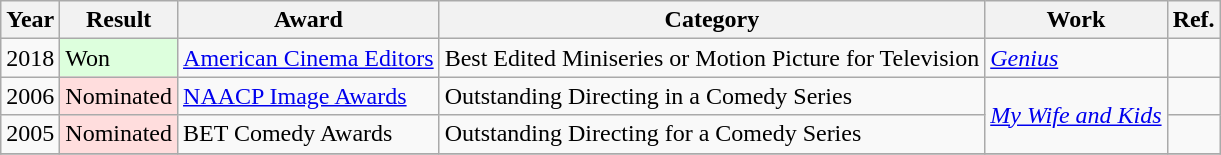<table class="wikitable">
<tr>
<th>Year</th>
<th>Result</th>
<th>Award</th>
<th>Category</th>
<th>Work</th>
<th>Ref.</th>
</tr>
<tr>
<td>2018</td>
<td style="background: #ddffdd">Won</td>
<td><a href='#'>American Cinema Editors</a></td>
<td>Best Edited Miniseries or Motion Picture for Television</td>
<td><em><a href='#'>Genius</a></em></td>
<td></td>
</tr>
<tr>
<td>2006</td>
<td style="background: #ffdddd">Nominated</td>
<td><a href='#'>NAACP Image Awards</a></td>
<td>Outstanding Directing in a Comedy Series</td>
<td rowspan="2"><em><a href='#'>My Wife and Kids</a></em></td>
<td></td>
</tr>
<tr>
<td>2005</td>
<td style="background: #ffdddd">Nominated</td>
<td>BET Comedy Awards</td>
<td>Outstanding Directing for a Comedy Series</td>
<td></td>
</tr>
<tr>
</tr>
</table>
